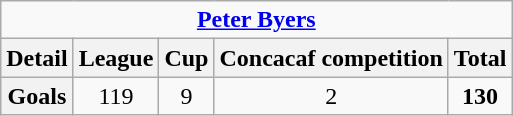<table class="wikitable" style="text-align:center;">
<tr>
<td colspan=6><strong><a href='#'>Peter Byers</a></strong></td>
</tr>
<tr>
<th>Detail</th>
<th>League</th>
<th>Cup</th>
<th>Concacaf competition</th>
<th>Total</th>
</tr>
<tr>
<th>Goals</th>
<td>119</td>
<td>9</td>
<td>2</td>
<td><strong>130</strong></td>
</tr>
</table>
